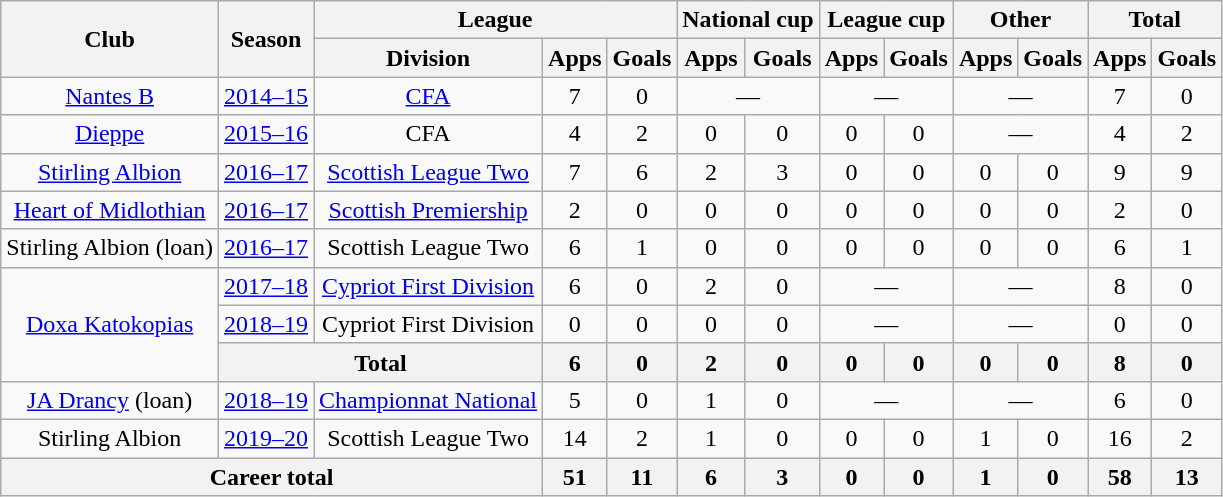<table class="wikitable" style="text-align:center">
<tr>
<th rowspan="2">Club</th>
<th rowspan="2">Season</th>
<th colspan="3">League</th>
<th colspan="2">National cup</th>
<th colspan="2">League cup</th>
<th colspan="2">Other</th>
<th colspan="2">Total</th>
</tr>
<tr>
<th>Division</th>
<th>Apps</th>
<th>Goals</th>
<th>Apps</th>
<th>Goals</th>
<th>Apps</th>
<th>Goals</th>
<th>Apps</th>
<th>Goals</th>
<th>Apps</th>
<th>Goals</th>
</tr>
<tr>
<td><a href='#'>Nantes B</a></td>
<td><a href='#'>2014–15</a></td>
<td><a href='#'>CFA</a></td>
<td>7</td>
<td>0</td>
<td colspan="2">—</td>
<td colspan="2">—</td>
<td colspan="2">—</td>
<td>7</td>
<td>0</td>
</tr>
<tr>
<td><a href='#'>Dieppe</a></td>
<td><a href='#'>2015–16</a></td>
<td>CFA</td>
<td>4</td>
<td>2</td>
<td>0</td>
<td>0</td>
<td>0</td>
<td>0</td>
<td colspan="2">—</td>
<td>4</td>
<td>2</td>
</tr>
<tr>
<td><a href='#'>Stirling Albion</a></td>
<td><a href='#'>2016–17</a></td>
<td><a href='#'>Scottish League Two</a></td>
<td>7</td>
<td>6</td>
<td>2</td>
<td>3</td>
<td>0</td>
<td>0</td>
<td>0</td>
<td>0</td>
<td>9</td>
<td>9</td>
</tr>
<tr>
<td><a href='#'>Heart of Midlothian</a></td>
<td><a href='#'>2016–17</a></td>
<td><a href='#'>Scottish Premiership</a></td>
<td>2</td>
<td>0</td>
<td>0</td>
<td>0</td>
<td>0</td>
<td>0</td>
<td>0</td>
<td>0</td>
<td>2</td>
<td>0</td>
</tr>
<tr>
<td>Stirling Albion (loan)</td>
<td><a href='#'>2016–17</a></td>
<td>Scottish League Two</td>
<td>6</td>
<td>1</td>
<td>0</td>
<td>0</td>
<td>0</td>
<td>0</td>
<td>0</td>
<td>0</td>
<td>6</td>
<td>1</td>
</tr>
<tr>
<td rowspan="3"><a href='#'>Doxa Katokopias</a></td>
<td><a href='#'>2017–18</a></td>
<td><a href='#'>Cypriot First Division</a></td>
<td>6</td>
<td>0</td>
<td>2</td>
<td>0</td>
<td colspan="2">—</td>
<td colspan="2">—</td>
<td>8</td>
<td>0</td>
</tr>
<tr>
<td><a href='#'>2018–19</a></td>
<td>Cypriot First Division</td>
<td>0</td>
<td>0</td>
<td>0</td>
<td>0</td>
<td colspan="2">—</td>
<td colspan="2">—</td>
<td>0</td>
<td>0</td>
</tr>
<tr>
<th colspan="2">Total</th>
<th>6</th>
<th>0</th>
<th>2</th>
<th>0</th>
<th>0</th>
<th>0</th>
<th>0</th>
<th>0</th>
<th>8</th>
<th>0</th>
</tr>
<tr>
<td><a href='#'>JA Drancy</a> (loan)</td>
<td><a href='#'>2018–19</a></td>
<td><a href='#'>Championnat National</a></td>
<td>5</td>
<td>0</td>
<td>1</td>
<td>0</td>
<td colspan="2">—</td>
<td colspan="2">—</td>
<td>6</td>
<td>0</td>
</tr>
<tr>
<td>Stirling Albion</td>
<td><a href='#'>2019–20</a></td>
<td>Scottish League Two</td>
<td>14</td>
<td>2</td>
<td>1</td>
<td>0</td>
<td>0</td>
<td>0</td>
<td>1</td>
<td>0</td>
<td>16</td>
<td>2</td>
</tr>
<tr>
<th colspan="3">Career total</th>
<th>51</th>
<th>11</th>
<th>6</th>
<th>3</th>
<th>0</th>
<th>0</th>
<th>1</th>
<th>0</th>
<th>58</th>
<th>13</th>
</tr>
</table>
